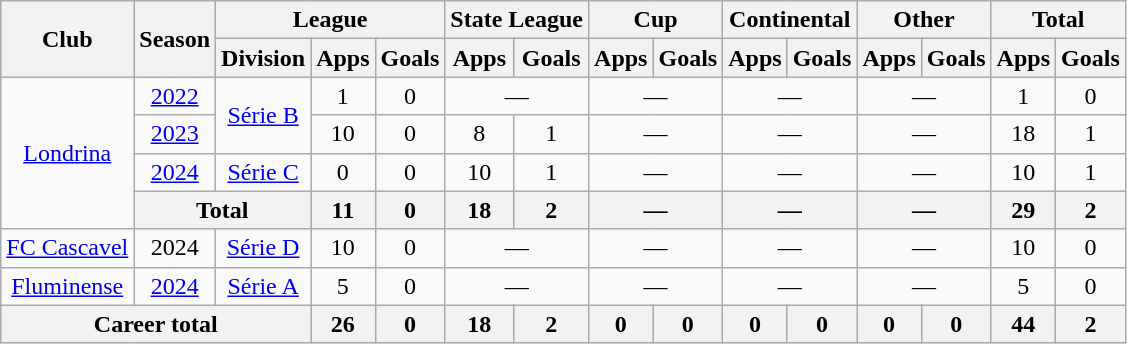<table class="wikitable" style="text-align: center;">
<tr>
<th rowspan="2">Club</th>
<th rowspan="2">Season</th>
<th colspan="3">League</th>
<th colspan="2">State League</th>
<th colspan="2">Cup</th>
<th colspan="2">Continental</th>
<th colspan="2">Other</th>
<th colspan="2">Total</th>
</tr>
<tr>
<th>Division</th>
<th>Apps</th>
<th>Goals</th>
<th>Apps</th>
<th>Goals</th>
<th>Apps</th>
<th>Goals</th>
<th>Apps</th>
<th>Goals</th>
<th>Apps</th>
<th>Goals</th>
<th>Apps</th>
<th>Goals</th>
</tr>
<tr>
<td rowspan="4" valign="center"><a href='#'>Londrina</a></td>
<td><a href='#'>2022</a></td>
<td rowspan="2"><a href='#'>Série B</a></td>
<td>1</td>
<td>0</td>
<td colspan="2">—</td>
<td colspan="2">—</td>
<td colspan="2">—</td>
<td colspan="2">—</td>
<td>1</td>
<td>0</td>
</tr>
<tr>
<td><a href='#'>2023</a></td>
<td>10</td>
<td>0</td>
<td>8</td>
<td>1</td>
<td colspan="2">—</td>
<td colspan="2">—</td>
<td colspan="2">—</td>
<td>18</td>
<td>1</td>
</tr>
<tr>
<td><a href='#'>2024</a></td>
<td><a href='#'>Série C</a></td>
<td>0</td>
<td>0</td>
<td>10</td>
<td>1</td>
<td colspan="2">—</td>
<td colspan="2">—</td>
<td colspan="2">—</td>
<td>10</td>
<td>1</td>
</tr>
<tr>
<th colspan="2">Total</th>
<th>11</th>
<th>0</th>
<th>18</th>
<th>2</th>
<th colspan="2">—</th>
<th colspan="2">—</th>
<th colspan="2">—</th>
<th>29</th>
<th>2</th>
</tr>
<tr>
<td valign="center"><a href='#'>FC Cascavel</a></td>
<td>2024</td>
<td><a href='#'>Série D</a></td>
<td>10</td>
<td>0</td>
<td colspan="2">—</td>
<td colspan="2">—</td>
<td colspan="2">—</td>
<td colspan="2">—</td>
<td>10</td>
<td>0</td>
</tr>
<tr>
<td valign="center"><a href='#'>Fluminense</a></td>
<td><a href='#'>2024</a></td>
<td><a href='#'>Série A</a></td>
<td>5</td>
<td>0</td>
<td colspan="2">—</td>
<td colspan="2">—</td>
<td colspan="2">—</td>
<td colspan="2">—</td>
<td>5</td>
<td>0</td>
</tr>
<tr>
<th colspan="3"><strong>Career total</strong></th>
<th>26</th>
<th>0</th>
<th>18</th>
<th>2</th>
<th>0</th>
<th>0</th>
<th>0</th>
<th>0</th>
<th>0</th>
<th>0</th>
<th>44</th>
<th>2</th>
</tr>
</table>
